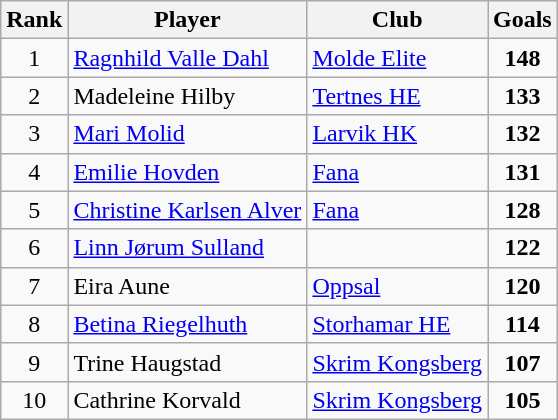<table class="wikitable" style="text-align:center">
<tr>
<th>Rank</th>
<th>Player</th>
<th>Club</th>
<th>Goals</th>
</tr>
<tr>
<td>1</td>
<td style="text-align:left"> <a href='#'>Ragnhild Valle Dahl</a></td>
<td style="text-align:left"><a href='#'>Molde Elite</a></td>
<td><strong>148</strong></td>
</tr>
<tr>
<td>2</td>
<td style="text-align:left"> Madeleine Hilby</td>
<td style="text-align:left"><a href='#'>Tertnes HE</a></td>
<td><strong>133</strong></td>
</tr>
<tr>
<td>3</td>
<td style="text-align:left"> <a href='#'>Mari Molid</a></td>
<td style="text-align:left"><a href='#'>Larvik HK</a></td>
<td><strong>132</strong></td>
</tr>
<tr>
<td>4</td>
<td style="text-align:left"> <a href='#'>Emilie Hovden</a></td>
<td style="text-align:left"><a href='#'>Fana</a></td>
<td><strong>131</strong></td>
</tr>
<tr>
<td>5</td>
<td style="text-align:left"> <a href='#'>Christine Karlsen Alver</a></td>
<td style="text-align:left"><a href='#'>Fana</a></td>
<td><strong>128</strong></td>
</tr>
<tr>
<td>6</td>
<td style="text-align:left"> <a href='#'>Linn Jørum Sulland</a></td>
<td style="text-align:left"></td>
<td><strong>122</strong></td>
</tr>
<tr>
<td>7</td>
<td style="text-align:left"> Eira Aune</td>
<td style="text-align:left"><a href='#'>Oppsal</a></td>
<td><strong>120</strong></td>
</tr>
<tr>
<td>8</td>
<td style="text-align:left"> <a href='#'>Betina Riegelhuth</a></td>
<td style="text-align:left"><a href='#'>Storhamar HE</a></td>
<td><strong>114</strong></td>
</tr>
<tr>
<td>9</td>
<td style="text-align:left"> Trine Haugstad</td>
<td style="text-align:left"><a href='#'>Skrim Kongsberg</a></td>
<td><strong>107</strong></td>
</tr>
<tr>
<td>10</td>
<td style="text-align:left"> Cathrine Korvald</td>
<td style="text-align:left"><a href='#'>Skrim Kongsberg</a></td>
<td><strong>105</strong></td>
</tr>
</table>
